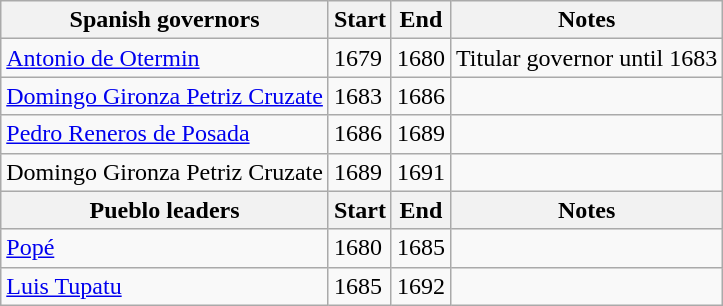<table class=wikitable>
<tr>
<th>Spanish governors</th>
<th>Start</th>
<th>End</th>
<th>Notes</th>
</tr>
<tr>
<td><a href='#'>Antonio de Otermin</a></td>
<td>1679</td>
<td>1680</td>
<td>Titular governor until 1683</td>
</tr>
<tr>
<td><a href='#'>Domingo Gironza Petriz Cruzate</a></td>
<td>1683</td>
<td>1686</td>
<td></td>
</tr>
<tr>
<td><a href='#'>Pedro Reneros de Posada</a></td>
<td>1686</td>
<td>1689</td>
<td></td>
</tr>
<tr>
<td>Domingo Gironza Petriz Cruzate</td>
<td>1689</td>
<td>1691</td>
<td></td>
</tr>
<tr>
<th>Pueblo leaders</th>
<th>Start</th>
<th>End</th>
<th>Notes</th>
</tr>
<tr>
<td><a href='#'>Popé</a></td>
<td>1680</td>
<td>1685</td>
<td></td>
</tr>
<tr>
<td><a href='#'>Luis Tupatu</a></td>
<td>1685</td>
<td>1692</td>
<td></td>
</tr>
</table>
